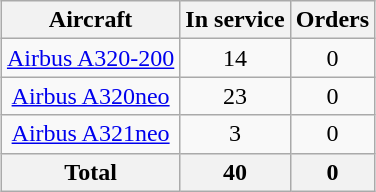<table class="wikitable" style="text-align:center;margin:auto;">
<tr>
<th>Aircraft</th>
<th>In service</th>
<th>Orders</th>
</tr>
<tr>
<td><a href='#'>Airbus A320-200</a></td>
<td>14</td>
<td>0</td>
</tr>
<tr>
<td><a href='#'>Airbus A320neo</a></td>
<td>23</td>
<td>0</td>
</tr>
<tr>
<td><a href='#'>Airbus A321neo</a></td>
<td>3</td>
<td>0</td>
</tr>
<tr>
<th>Total</th>
<th>40</th>
<th>0</th>
</tr>
</table>
